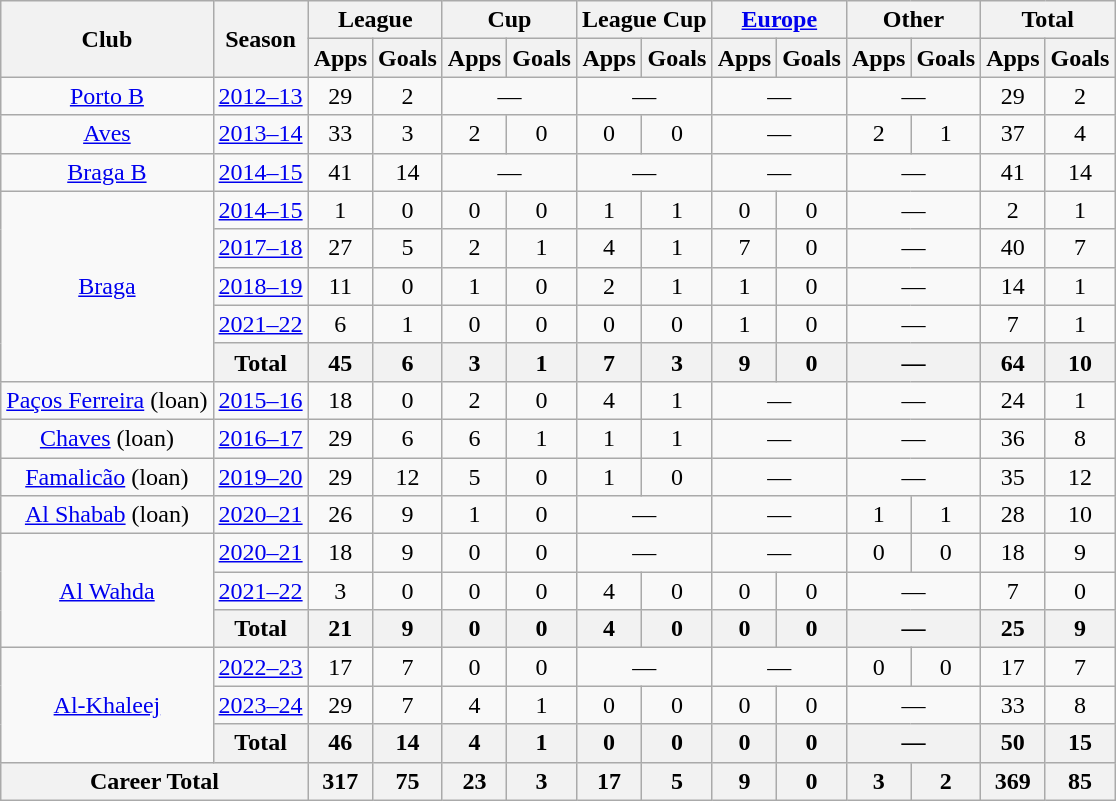<table class="wikitable" style="text-align:center;">
<tr>
<th rowspan="2">Club</th>
<th rowspan="2">Season</th>
<th colspan="2">League</th>
<th colspan="2">Cup</th>
<th colspan="2">League Cup</th>
<th colspan="2"><a href='#'>Europe</a></th>
<th colspan="2">Other</th>
<th colspan="2">Total</th>
</tr>
<tr>
<th>Apps</th>
<th>Goals</th>
<th>Apps</th>
<th>Goals</th>
<th>Apps</th>
<th>Goals</th>
<th>Apps</th>
<th>Goals</th>
<th>Apps</th>
<th>Goals</th>
<th>Apps</th>
<th>Goals</th>
</tr>
<tr>
<td rowspan="1"><a href='#'>Porto B</a></td>
<td><a href='#'>2012–13</a></td>
<td>29</td>
<td>2</td>
<td colspan="2">—</td>
<td colspan="2">—</td>
<td colspan="2">—</td>
<td colspan="2">—</td>
<td>29</td>
<td>2</td>
</tr>
<tr>
<td rowspan="1"><a href='#'>Aves</a></td>
<td><a href='#'>2013–14</a></td>
<td>33</td>
<td>3</td>
<td>2</td>
<td>0</td>
<td>0</td>
<td>0</td>
<td colspan="2">—</td>
<td>2</td>
<td>1</td>
<td>37</td>
<td>4</td>
</tr>
<tr>
<td rowspan="1"><a href='#'>Braga B</a></td>
<td><a href='#'>2014–15</a></td>
<td>41</td>
<td>14</td>
<td colspan="2">—</td>
<td colspan="2">—</td>
<td colspan="2">—</td>
<td colspan="2">—</td>
<td>41</td>
<td>14</td>
</tr>
<tr>
<td rowspan="5" valign="center"><a href='#'>Braga</a></td>
<td><a href='#'>2014–15</a></td>
<td>1</td>
<td>0</td>
<td>0</td>
<td>0</td>
<td>1</td>
<td>1</td>
<td>0</td>
<td>0</td>
<td colspan="2">—</td>
<td>2</td>
<td>1</td>
</tr>
<tr>
<td><a href='#'>2017–18</a></td>
<td>27</td>
<td>5</td>
<td>2</td>
<td>1</td>
<td>4</td>
<td>1</td>
<td>7</td>
<td>0</td>
<td colspan="2">—</td>
<td>40</td>
<td>7</td>
</tr>
<tr>
<td><a href='#'>2018–19</a></td>
<td>11</td>
<td>0</td>
<td>1</td>
<td>0</td>
<td>2</td>
<td>1</td>
<td>1</td>
<td>0</td>
<td colspan="2">—</td>
<td>14</td>
<td>1</td>
</tr>
<tr>
<td><a href='#'>2021–22</a></td>
<td>6</td>
<td>1</td>
<td>0</td>
<td>0</td>
<td>0</td>
<td>0</td>
<td>1</td>
<td>0</td>
<td colspan="2">—</td>
<td>7</td>
<td>1</td>
</tr>
<tr>
<th>Total</th>
<th>45</th>
<th>6</th>
<th>3</th>
<th>1</th>
<th>7</th>
<th>3</th>
<th>9</th>
<th>0</th>
<th colspan="2">—</th>
<th>64</th>
<th>10</th>
</tr>
<tr>
<td rowspan="1"><a href='#'>Paços Ferreira</a> (loan)</td>
<td><a href='#'>2015–16</a></td>
<td>18</td>
<td>0</td>
<td>2</td>
<td>0</td>
<td>4</td>
<td>1</td>
<td colspan="2">—</td>
<td colspan="2">—</td>
<td>24</td>
<td>1</td>
</tr>
<tr>
<td rowspan="1"><a href='#'>Chaves</a> (loan)</td>
<td><a href='#'>2016–17</a></td>
<td>29</td>
<td>6</td>
<td>6</td>
<td>1</td>
<td>1</td>
<td>1</td>
<td colspan="2">—</td>
<td colspan="2">—</td>
<td>36</td>
<td>8</td>
</tr>
<tr>
<td rowspan="1"><a href='#'>Famalicão</a> (loan)</td>
<td><a href='#'>2019–20</a></td>
<td>29</td>
<td>12</td>
<td>5</td>
<td>0</td>
<td>1</td>
<td>0</td>
<td colspan="2">—</td>
<td colspan="2">—</td>
<td>35</td>
<td>12</td>
</tr>
<tr>
<td rowspan="1"><a href='#'>Al Shabab</a> (loan)</td>
<td><a href='#'>2020–21</a></td>
<td>26</td>
<td>9</td>
<td>1</td>
<td>0</td>
<td colspan="2">—</td>
<td colspan="2">—</td>
<td>1</td>
<td>1</td>
<td>28</td>
<td>10</td>
</tr>
<tr>
<td rowspan="3"><a href='#'>Al Wahda</a></td>
<td><a href='#'>2020–21</a></td>
<td>18</td>
<td>9</td>
<td>0</td>
<td>0</td>
<td colspan="2">—</td>
<td colspan="2">—</td>
<td>0</td>
<td>0</td>
<td>18</td>
<td>9</td>
</tr>
<tr>
<td><a href='#'>2021–22</a></td>
<td>3</td>
<td>0</td>
<td>0</td>
<td>0</td>
<td>4</td>
<td>0</td>
<td>0</td>
<td>0</td>
<td colspan="2">—</td>
<td>7</td>
<td>0</td>
</tr>
<tr>
<th>Total</th>
<th>21</th>
<th>9</th>
<th>0</th>
<th>0</th>
<th>4</th>
<th>0</th>
<th>0</th>
<th>0</th>
<th colspan="2">—</th>
<th>25</th>
<th>9</th>
</tr>
<tr>
<td rowspan="3"><a href='#'>Al-Khaleej</a></td>
<td><a href='#'>2022–23</a></td>
<td>17</td>
<td>7</td>
<td>0</td>
<td>0</td>
<td colspan="2">—</td>
<td colspan="2">—</td>
<td>0</td>
<td>0</td>
<td>17</td>
<td>7</td>
</tr>
<tr>
<td><a href='#'>2023–24</a></td>
<td>29</td>
<td>7</td>
<td>4</td>
<td>1</td>
<td>0</td>
<td>0</td>
<td>0</td>
<td>0</td>
<td colspan="2">—</td>
<td>33</td>
<td>8</td>
</tr>
<tr>
<th>Total</th>
<th>46</th>
<th>14</th>
<th>4</th>
<th>1</th>
<th>0</th>
<th>0</th>
<th>0</th>
<th>0</th>
<th colspan="2">—</th>
<th>50</th>
<th>15</th>
</tr>
<tr>
<th colspan="2">Career Total</th>
<th>317</th>
<th>75</th>
<th>23</th>
<th>3</th>
<th>17</th>
<th>5</th>
<th>9</th>
<th>0</th>
<th>3</th>
<th>2</th>
<th>369</th>
<th>85</th>
</tr>
</table>
